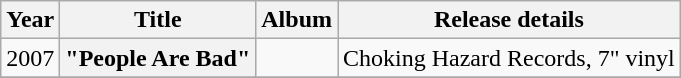<table class="wikitable plainrowheaders" style="text-align:center;">
<tr>
<th scope="col" rowspan="1">Year</th>
<th scope="col" rowspan="1">Title</th>
<th scope="col" rowspan="1">Album</th>
<th scope="col" rowspan="1">Release details</th>
</tr>
<tr>
<td rowspan="1">2007</td>
<th scope="row">"People Are Bad"</th>
<td></td>
<td>Choking Hazard Records, 7" vinyl</td>
</tr>
<tr>
</tr>
</table>
